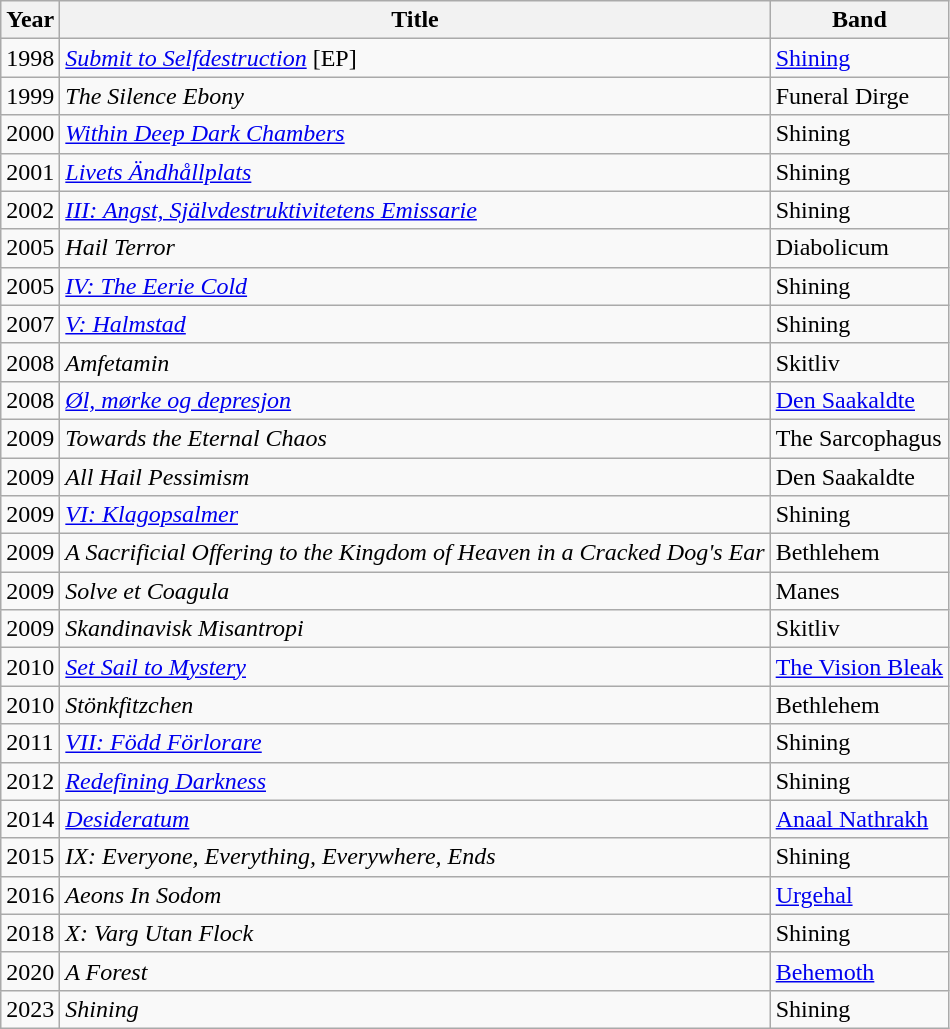<table class="wikitable">
<tr>
<th>Year</th>
<th>Title</th>
<th>Band</th>
</tr>
<tr>
<td>1998</td>
<td><em><a href='#'>Submit to Selfdestruction</a></em> [EP]</td>
<td><a href='#'>Shining</a></td>
</tr>
<tr>
<td>1999</td>
<td><em>The Silence Ebony</em></td>
<td>Funeral Dirge</td>
</tr>
<tr>
<td>2000</td>
<td><em><a href='#'>Within Deep Dark Chambers</a></em></td>
<td>Shining</td>
</tr>
<tr>
<td>2001</td>
<td><em><a href='#'>Livets Ändhållplats</a></em></td>
<td>Shining</td>
</tr>
<tr>
<td>2002</td>
<td><em><a href='#'>III: Angst, Självdestruktivitetens Emissarie</a></em></td>
<td>Shining</td>
</tr>
<tr>
<td>2005</td>
<td><em>Hail Terror</em></td>
<td>Diabolicum</td>
</tr>
<tr>
<td>2005</td>
<td><em><a href='#'>IV: The Eerie Cold</a></em></td>
<td>Shining</td>
</tr>
<tr>
<td>2007</td>
<td><em><a href='#'>V: Halmstad</a></em></td>
<td>Shining</td>
</tr>
<tr>
<td>2008</td>
<td><em>Amfetamin</em></td>
<td>Skitliv</td>
</tr>
<tr>
<td>2008</td>
<td><em><a href='#'>Øl, mørke og depresjon</a></em></td>
<td><a href='#'>Den Saakaldte</a></td>
</tr>
<tr>
<td>2009</td>
<td><em>Towards the Eternal Chaos</em></td>
<td>The Sarcophagus</td>
</tr>
<tr>
<td>2009</td>
<td><em>All Hail Pessimism</em></td>
<td>Den Saakaldte</td>
</tr>
<tr>
<td>2009</td>
<td><em><a href='#'>VI: Klagopsalmer</a> </em></td>
<td>Shining</td>
</tr>
<tr>
<td>2009</td>
<td><em>A Sacrificial Offering to the Kingdom of Heaven in a Cracked Dog's Ear</em></td>
<td>Bethlehem</td>
</tr>
<tr>
<td>2009</td>
<td><em>Solve et Coagula</em></td>
<td>Manes</td>
</tr>
<tr>
<td>2009</td>
<td><em>Skandinavisk Misantropi</em></td>
<td>Skitliv</td>
</tr>
<tr>
<td>2010</td>
<td><em><a href='#'>Set Sail to Mystery</a></em></td>
<td><a href='#'>The Vision Bleak</a></td>
</tr>
<tr>
<td>2010</td>
<td><em>Stönkfitzchen</em></td>
<td>Bethlehem</td>
</tr>
<tr>
<td>2011</td>
<td><em><a href='#'>VII: Född Förlorare</a></em></td>
<td>Shining</td>
</tr>
<tr>
<td>2012</td>
<td><em><a href='#'>Redefining Darkness</a></em></td>
<td>Shining</td>
</tr>
<tr>
<td>2014</td>
<td><em><a href='#'>Desideratum</a></em></td>
<td><a href='#'>Anaal Nathrakh</a></td>
</tr>
<tr>
<td>2015</td>
<td><em>IX: Everyone, Everything, Everywhere, Ends</em></td>
<td>Shining</td>
</tr>
<tr>
<td>2016</td>
<td><em>Aeons In Sodom</em></td>
<td><a href='#'>Urgehal</a></td>
</tr>
<tr>
<td>2018</td>
<td><em> X: Varg Utan Flock</em></td>
<td>Shining</td>
</tr>
<tr>
<td>2020</td>
<td><em>A Forest</em></td>
<td><a href='#'>Behemoth</a></td>
</tr>
<tr>
<td>2023</td>
<td><em>Shining</em></td>
<td>Shining</td>
</tr>
</table>
